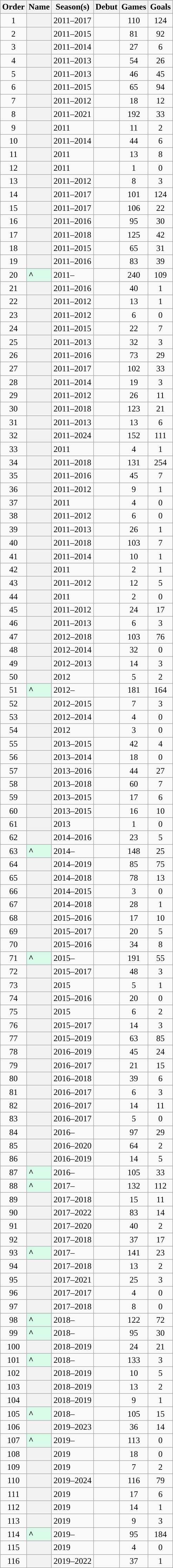<table class="wikitable plainrowheaders sortable" style="text-align:center">
<tr>
<th scope="col">Order</th>
<th scope="col">Name</th>
<th scope="col">Season(s)</th>
<th scope="col">Debut</th>
<th scope="col">Games</th>
<th scope="col">Goals</th>
</tr>
<tr>
<td>1</td>
<th scope="row" align="left"></th>
<td align="left">2011–2017</td>
<td></td>
<td>110</td>
<td>124</td>
</tr>
<tr>
<td>2</td>
<th scope="row" align="left"></th>
<td align="left">2011–2015</td>
<td></td>
<td>81</td>
<td>92</td>
</tr>
<tr>
<td>3</td>
<th scope="row" align="left"></th>
<td align="left">2011–2014</td>
<td></td>
<td>27</td>
<td>6</td>
</tr>
<tr>
<td>4</td>
<th scope="row" align="left"></th>
<td align="left">2011–2013</td>
<td></td>
<td>54</td>
<td>26</td>
</tr>
<tr>
<td>5</td>
<th scope="row" align="left"></th>
<td align="left">2011–2013</td>
<td></td>
<td>46</td>
<td>45</td>
</tr>
<tr>
<td>6</td>
<th scope="row" align="left"></th>
<td align="left">2011–2015</td>
<td></td>
<td>65</td>
<td>94</td>
</tr>
<tr>
<td>7</td>
<th scope="row" align="left"></th>
<td align="left">2011–2012</td>
<td></td>
<td>18</td>
<td>12</td>
</tr>
<tr>
<td>8</td>
<th scope="row" align=“left”></th>
<td align="left">2011–2021</td>
<td></td>
<td>192</td>
<td>33</td>
</tr>
<tr>
<td>9</td>
<th scope="row" align="left"></th>
<td align="left">2011</td>
<td></td>
<td>11</td>
<td>2</td>
</tr>
<tr>
<td>10</td>
<th scope="row" align="left"></th>
<td align="left">2011–2014</td>
<td></td>
<td>44</td>
<td>6</td>
</tr>
<tr>
<td>11</td>
<th scope="row" align="left"></th>
<td align="left">2011</td>
<td></td>
<td>13</td>
<td>8</td>
</tr>
<tr>
<td>12</td>
<th scope="row" align="left"></th>
<td align="left">2011</td>
<td></td>
<td>1</td>
<td>0</td>
</tr>
<tr>
<td>13</td>
<th scope="row" align="left"></th>
<td align="left">2011–2012</td>
<td></td>
<td>8</td>
<td>3</td>
</tr>
<tr>
<td>14</td>
<th scope="row" align="left"></th>
<td align="left">2011–2017</td>
<td></td>
<td>101</td>
<td>124</td>
</tr>
<tr>
<td>15</td>
<th scope="row" align="left"></th>
<td align="left">2011–2017</td>
<td></td>
<td>106</td>
<td>22</td>
</tr>
<tr>
<td>16</td>
<th scope="row" align="left"></th>
<td align="left">2011–2016</td>
<td></td>
<td>95</td>
<td>30</td>
</tr>
<tr>
<td>17</td>
<th scope="row" style="text-align:left"></th>
<td align="left">2011–2018</td>
<td></td>
<td>125</td>
<td>42</td>
</tr>
<tr>
<td>18</td>
<th scope="row" align="left"></th>
<td align="left">2011–2015</td>
<td></td>
<td>65</td>
<td>31</td>
</tr>
<tr>
<td>19</td>
<th scope="row" align="left"></th>
<td align="left">2011–2016</td>
<td></td>
<td>83</td>
<td>39</td>
</tr>
<tr>
<td>20</td>
<th scope="row" style="text-align:left; background:#d9f9e9;">^</th>
<td align="left">2011–</td>
<td></td>
<td>240</td>
<td>109</td>
</tr>
<tr>
<td>21</td>
<th scope="row" align="left"></th>
<td align="left">2011–2016</td>
<td></td>
<td>40</td>
<td>1</td>
</tr>
<tr>
<td>22</td>
<th scope="row" align="left"></th>
<td align="left">2011–2012</td>
<td></td>
<td>13</td>
<td>1</td>
</tr>
<tr>
<td>23</td>
<th scope="row" align="left"></th>
<td align="left">2011–2012</td>
<td></td>
<td>6</td>
<td>0</td>
</tr>
<tr>
<td>24</td>
<th scope="row" align="left"></th>
<td align="left">2011–2015</td>
<td></td>
<td>22</td>
<td>7</td>
</tr>
<tr>
<td>25</td>
<th scope="row" align="left"></th>
<td align="left">2011–2013</td>
<td></td>
<td>32</td>
<td>3</td>
</tr>
<tr>
<td>26</td>
<th scope="row" align="left"></th>
<td align="left">2011–2016</td>
<td></td>
<td>73</td>
<td>29</td>
</tr>
<tr>
<td>27</td>
<th scope="row" align="left"></th>
<td align="left">2011–2017</td>
<td></td>
<td>102</td>
<td>33</td>
</tr>
<tr>
<td>28</td>
<th scope="row" align="left"></th>
<td align="left">2011–2014</td>
<td></td>
<td>19</td>
<td>3</td>
</tr>
<tr>
<td>29</td>
<th scope="row" align="left"></th>
<td align="left">2011–2012</td>
<td></td>
<td>26</td>
<td>11</td>
</tr>
<tr>
<td>30</td>
<th scope="row"></th>
<td align="left">2011–2018</td>
<td></td>
<td>123</td>
<td>21</td>
</tr>
<tr>
<td>31</td>
<th scope="row" align="left"></th>
<td align="left">2011–2013</td>
<td></td>
<td>13</td>
<td>6</td>
</tr>
<tr>
<td>32</td>
<th scope="row" style="text-align:left"></th>
<td align="left">2011–2024</td>
<td></td>
<td>152</td>
<td>111</td>
</tr>
<tr>
<td>33</td>
<th scope="row" align="left"></th>
<td align="left">2011</td>
<td></td>
<td>4</td>
<td>1</td>
</tr>
<tr>
<td>34</td>
<th scope="row"></th>
<td align="left">2011–2018</td>
<td></td>
<td>131</td>
<td>254</td>
</tr>
<tr>
<td>35</td>
<th scope="row" style="text-align:left"></th>
<td align="left">2011–2016</td>
<td></td>
<td>45</td>
<td>7</td>
</tr>
<tr>
<td>36</td>
<th scope="row" align="left"></th>
<td align="left">2011–2012</td>
<td></td>
<td>9</td>
<td>1</td>
</tr>
<tr>
<td>37</td>
<th scope="row" align="left"></th>
<td align="left">2011</td>
<td></td>
<td>4</td>
<td>0</td>
</tr>
<tr>
<td>38</td>
<th scope="row" align="left"></th>
<td align="left">2011–2012</td>
<td></td>
<td>6</td>
<td>0</td>
</tr>
<tr>
<td>39</td>
<th scope="row" align="left"></th>
<td align="left">2011–2013</td>
<td></td>
<td>26</td>
<td>1</td>
</tr>
<tr>
<td>40</td>
<th scope="row" style="text-align:left"></th>
<td align="left">2011–2018</td>
<td></td>
<td>103</td>
<td>7</td>
</tr>
<tr>
<td>41</td>
<th scope="row" align="left"></th>
<td align="left">2011–2014</td>
<td></td>
<td>10</td>
<td>1</td>
</tr>
<tr>
<td>42</td>
<th scope="row" align="left"></th>
<td align="left">2011</td>
<td></td>
<td>2</td>
<td>1</td>
</tr>
<tr>
<td>43</td>
<th scope="row" align="left"></th>
<td align="left">2011–2012</td>
<td></td>
<td>12</td>
<td>5</td>
</tr>
<tr>
<td>44</td>
<th scope="row" align="left"></th>
<td align="left">2011</td>
<td></td>
<td>2</td>
<td>0</td>
</tr>
<tr>
<td>45</td>
<th scope="row" align="left"></th>
<td align="left">2011–2012</td>
<td></td>
<td>24</td>
<td>17</td>
</tr>
<tr>
<td>46</td>
<th scope="row" align="left"></th>
<td align="left">2011–2013</td>
<td></td>
<td>6</td>
<td>3</td>
</tr>
<tr>
<td>47</td>
<th scope="row" style="text-align:left"></th>
<td align="left">2012–2018</td>
<td></td>
<td>103</td>
<td>76</td>
</tr>
<tr>
<td>48</td>
<th scope="row" align="left"></th>
<td align="left">2012–2014</td>
<td></td>
<td>32</td>
<td>0</td>
</tr>
<tr>
<td>49</td>
<th scope="row" align="left"></th>
<td align="left">2012–2013</td>
<td></td>
<td>14</td>
<td>3</td>
</tr>
<tr>
<td>50</td>
<th scope="row" align="left"></th>
<td align="left">2012</td>
<td></td>
<td>5</td>
<td>2</td>
</tr>
<tr>
<td>51</td>
<th scope="row" style="text-align:left; background:#d9f9e9;">^</th>
<td align="left">2012–</td>
<td></td>
<td>181</td>
<td>164</td>
</tr>
<tr>
<td>52</td>
<th scope="row" align="left"></th>
<td align="left">2012–2015</td>
<td></td>
<td>7</td>
<td>3</td>
</tr>
<tr>
<td>53</td>
<th scope="row" align="left"></th>
<td align="left">2012–2014</td>
<td></td>
<td>4</td>
<td>0</td>
</tr>
<tr>
<td>54</td>
<th scope="row" align="left"></th>
<td align="left">2012</td>
<td></td>
<td>3</td>
<td>0</td>
</tr>
<tr>
<td>55</td>
<th scope="row" align="left"></th>
<td align="left">2013–2015</td>
<td></td>
<td>42</td>
<td>4</td>
</tr>
<tr>
<td>56</td>
<th scope="row" align="left"></th>
<td align="left">2013–2014</td>
<td></td>
<td>18</td>
<td>0</td>
</tr>
<tr>
<td>57</td>
<th scope="row" align="left"></th>
<td align="left">2013–2016</td>
<td></td>
<td>44</td>
<td>27</td>
</tr>
<tr>
<td>58</td>
<th scope="row"></th>
<td align="left">2013–2018</td>
<td></td>
<td>60</td>
<td>7</td>
</tr>
<tr>
<td>59</td>
<th scope="row" align="left"></th>
<td align="left">2013–2015</td>
<td></td>
<td>17</td>
<td>6</td>
</tr>
<tr>
<td>60</td>
<th scope="row" align="left"></th>
<td align="left">2013–2015</td>
<td></td>
<td>16</td>
<td>10</td>
</tr>
<tr>
<td>61</td>
<th scope="row" align="left"></th>
<td align="left">2013</td>
<td></td>
<td>1</td>
<td>0</td>
</tr>
<tr>
<td>62</td>
<th scope="row" align="left"></th>
<td align="left">2014–2016</td>
<td></td>
<td>23</td>
<td>5</td>
</tr>
<tr>
<td>63</td>
<th scope="row" style="text-align:left; background:#d9f9e9;">^</th>
<td align="left">2014–</td>
<td></td>
<td>148</td>
<td>25</td>
</tr>
<tr>
<td>64</td>
<th scope="row" style="text-align:left"></th>
<td align="left">2014–2019</td>
<td></td>
<td>85</td>
<td>75</td>
</tr>
<tr>
<td>65</td>
<th scope="row"></th>
<td align="left">2014–2018</td>
<td></td>
<td>78</td>
<td>13</td>
</tr>
<tr>
<td>66</td>
<th scope="row" align="left"></th>
<td align="left">2014–2015</td>
<td></td>
<td>3</td>
<td>0</td>
</tr>
<tr>
<td>67</td>
<th scope="row"></th>
<td align="left">2014–2018</td>
<td></td>
<td>28</td>
<td>1</td>
</tr>
<tr>
<td>68</td>
<th scope="row" align="left"></th>
<td align="left">2015–2016</td>
<td></td>
<td>17</td>
<td>10</td>
</tr>
<tr>
<td>69</td>
<th scope="row" align="left"></th>
<td align="left">2015–2017</td>
<td></td>
<td>20</td>
<td>5</td>
</tr>
<tr>
<td>70</td>
<th scope="row" align="left"></th>
<td align="left">2015–2016</td>
<td></td>
<td>34</td>
<td>8</td>
</tr>
<tr>
<td>71</td>
<th scope="row" style="text-align:left; background:#d9f9e9;">^</th>
<td align="left">2015–</td>
<td></td>
<td>191</td>
<td>55</td>
</tr>
<tr>
<td>72</td>
<th scope="row" align="left"></th>
<td align="left">2015–2017</td>
<td></td>
<td>48</td>
<td>3</td>
</tr>
<tr>
<td>73</td>
<th scope="row" align="left"></th>
<td align="left">2015</td>
<td></td>
<td>5</td>
<td>1</td>
</tr>
<tr>
<td>74</td>
<th scope="row" align="left"></th>
<td align="left">2015–2016</td>
<td></td>
<td>20</td>
<td>0</td>
</tr>
<tr>
<td>75</td>
<th scope="row" align="left"></th>
<td align="left">2015</td>
<td></td>
<td>6</td>
<td>2</td>
</tr>
<tr>
<td>76</td>
<th scope="row" align="left"></th>
<td align="left">2015–2017</td>
<td></td>
<td>14</td>
<td>3</td>
</tr>
<tr>
<td>77</td>
<th scope="row"></th>
<td align="left">2015–2019</td>
<td></td>
<td>63</td>
<td>85</td>
</tr>
<tr>
<td>78</td>
<th scope="row"></th>
<td align="left">2016–2019</td>
<td></td>
<td>45</td>
<td>24</td>
</tr>
<tr>
<td>79</td>
<th scope="row"></th>
<td align="left">2016–2017</td>
<td></td>
<td>21</td>
<td>15</td>
</tr>
<tr>
<td>80</td>
<th scope="row"></th>
<td align="left">2016–2018</td>
<td></td>
<td>39</td>
<td>6</td>
</tr>
<tr>
<td>81</td>
<th scope="row" align="left"></th>
<td align="left">2016–2017</td>
<td></td>
<td>6</td>
<td>3</td>
</tr>
<tr>
<td>82</td>
<th scope="row" align="left"></th>
<td align="left">2016–2017</td>
<td></td>
<td>14</td>
<td>11</td>
</tr>
<tr>
<td>83</td>
<th scope="row"></th>
<td align="left">2016–2017</td>
<td></td>
<td>5</td>
<td>0</td>
</tr>
<tr>
<td>84</td>
<th scope="row" style="text-align:left"></th>
<td align="left">2016–</td>
<td></td>
<td>97</td>
<td>29</td>
</tr>
<tr>
<td>85</td>
<th scope="row"></th>
<td align="left">2016–2020</td>
<td></td>
<td>64</td>
<td>2</td>
</tr>
<tr>
<td>86</td>
<th scope="row" style="text-align:left"></th>
<td align="left">2016–2019</td>
<td></td>
<td>14</td>
<td>5</td>
</tr>
<tr>
<td>87</td>
<th scope="row" style="text-align:left; background:#d9f9e9;">^</th>
<td align="left">2016–</td>
<td></td>
<td>105</td>
<td>33</td>
</tr>
<tr>
<td>88</td>
<th scope="row" style="text-align:left; background:#d9f9e9;">^</th>
<td align="left">2017–</td>
<td></td>
<td>132</td>
<td>112</td>
</tr>
<tr>
<td>89</td>
<th scope="row"></th>
<td align="left">2017–2018</td>
<td></td>
<td>15</td>
<td>11</td>
</tr>
<tr>
<td>90</td>
<th scope="row"></th>
<td align="left">2017–2022</td>
<td></td>
<td>83</td>
<td>14</td>
</tr>
<tr>
<td>91</td>
<th scope="row"></th>
<td align="left">2017–2020</td>
<td></td>
<td>40</td>
<td>2</td>
</tr>
<tr>
<td>92</td>
<th scope="row"></th>
<td align="left">2017–2018</td>
<td></td>
<td>37</td>
<td>17</td>
</tr>
<tr>
<td>93</td>
<th scope="row" style="text-align:left; background:#d9f9e9;">^</th>
<td align="left">2017–</td>
<td></td>
<td>141</td>
<td>23</td>
</tr>
<tr>
<td>94</td>
<th scope="row"></th>
<td align="left">2017–2018</td>
<td></td>
<td>13</td>
<td>2</td>
</tr>
<tr>
<td>95</td>
<th scope="row"></th>
<td align="left">2017–2021</td>
<td></td>
<td>25</td>
<td>3</td>
</tr>
<tr>
<td>96</td>
<th scope="row"></th>
<td align="left">2017–2017</td>
<td></td>
<td>4</td>
<td>0</td>
</tr>
<tr>
<td>97</td>
<th scope="row"></th>
<td align="left">2017–2018</td>
<td></td>
<td>8</td>
<td>0</td>
</tr>
<tr>
<td>98</td>
<th scope="row" style="text-align:left; background:#d9f9e9;">^</th>
<td align="left">2018–</td>
<td></td>
<td>122</td>
<td>72</td>
</tr>
<tr>
<td>99</td>
<th scope="row" style="text-align:left; background:#d9f9e9;">^</th>
<td align="left">2018–</td>
<td></td>
<td>95</td>
<td>30</td>
</tr>
<tr>
<td>100</td>
<th scope="row" style="text-align:left"></th>
<td align="left">2018–2019</td>
<td></td>
<td>24</td>
<td>21</td>
</tr>
<tr>
<td>101</td>
<th scope="row" style="text-align:left; background:#d9f9e9;">^</th>
<td align="left">2018–</td>
<td></td>
<td>133</td>
<td>3</td>
</tr>
<tr>
<td>102</td>
<th scope="row" style="text-align:left"></th>
<td align="left">2018–2019</td>
<td></td>
<td>10</td>
<td>5</td>
</tr>
<tr>
<td>103</td>
<th scope="row" style="text-align:left"></th>
<td align="left">2018–2019</td>
<td></td>
<td>13</td>
<td>2</td>
</tr>
<tr>
<td>104</td>
<th scope="row" style="text-align:left"></th>
<td align="left">2018–2019</td>
<td></td>
<td>9</td>
<td>1</td>
</tr>
<tr>
<td>105</td>
<th scope="row" style="text-align:left; background:#d9f9e9;">^</th>
<td align="left">2018–</td>
<td></td>
<td>105</td>
<td>15</td>
</tr>
<tr>
<td>106</td>
<th scope="row" style="text-align:left"></th>
<td align="left">2019–2023</td>
<td></td>
<td>36</td>
<td>14</td>
</tr>
<tr>
<td>107</td>
<th scope="row" style="text-align:left; background:#d9f9e9;">^</th>
<td align="left">2019–</td>
<td></td>
<td>113</td>
<td>0</td>
</tr>
<tr>
<td>108</td>
<th scope="row" style="text-align:left"></th>
<td align="left">2019</td>
<td></td>
<td>18</td>
<td>0</td>
</tr>
<tr>
<td>109</td>
<th scope="row" style="text-align:left"></th>
<td align="left">2019</td>
<td></td>
<td>7</td>
<td>2</td>
</tr>
<tr>
<td>110</td>
<th scope="row" style="text-align:left"></th>
<td align="left">2019–2024</td>
<td></td>
<td>116</td>
<td>79</td>
</tr>
<tr>
<td>111</td>
<th scope="row" style="text-align:left"></th>
<td align="left">2019</td>
<td></td>
<td>17</td>
<td>6</td>
</tr>
<tr>
<td>112</td>
<th scope="row" style="text-align:left"></th>
<td align="left">2019</td>
<td></td>
<td>14</td>
<td>1</td>
</tr>
<tr>
<td>113</td>
<th scope="row" style="text-align:left"></th>
<td align="left">2019</td>
<td></td>
<td>9</td>
<td>3</td>
</tr>
<tr>
<td>114</td>
<th scope="row" style="text-align:left; background:#d9f9e9;">^</th>
<td align="left">2019–</td>
<td></td>
<td>95</td>
<td>184</td>
</tr>
<tr>
<td>115</td>
<th scope="row" style="text-align:left"></th>
<td align="left">2019</td>
<td></td>
<td>4</td>
<td>0</td>
</tr>
<tr>
<td>116</td>
<th scope="row"></th>
<td align="left">2019–2022</td>
<td></td>
<td>37</td>
<td>1</td>
</tr>
</table>
